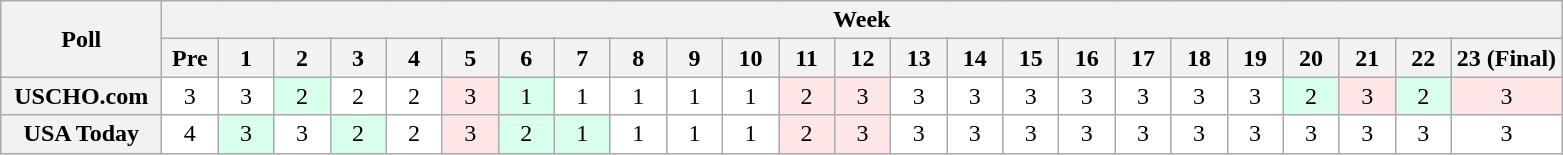<table class="wikitable" style="white-space:nowrap;">
<tr>
<th scope="col" width="100" rowspan="2">Poll</th>
<th colspan="25">Week</th>
</tr>
<tr>
<th scope="col" width="30">Pre</th>
<th scope="col" width="30">1</th>
<th scope="col" width="30">2</th>
<th scope="col" width="30">3</th>
<th scope="col" width="30">4</th>
<th scope="col" width="30">5</th>
<th scope="col" width="30">6</th>
<th scope="col" width="30">7</th>
<th scope="col" width="30">8</th>
<th scope="col" width="30">9</th>
<th scope="col" width="30">10</th>
<th scope="col" width="30">11</th>
<th scope="col" width="30">12</th>
<th scope="col" width="30">13</th>
<th scope="col" width="30">14</th>
<th scope="col" width="30">15</th>
<th scope="col" width="30">16</th>
<th scope="col" width="30">17</th>
<th scope="col" width="30">18</th>
<th scope="col" width="30">19</th>
<th scope="col" width="30">20</th>
<th scope="col" width="30">21</th>
<th scope="col" width="30">22</th>
<th scope="col" width="30">23 (Final)</th>
</tr>
<tr style="text-align:center;">
<th>USCHO.com</th>
<td bgcolor=FFFFFF>3</td>
<td bgcolor=FFFFFF>3</td>
<td bgcolor=D8FFEB>2</td>
<td bgcolor=FFFFFF>2</td>
<td bgcolor=FFFFFF>2</td>
<td bgcolor=FFE6E6>3</td>
<td bgcolor=D8FFEB>1</td>
<td bgcolor=FFFFFF>1</td>
<td bgcolor=FFFFFF>1</td>
<td bgcolor=FFFFFF>1</td>
<td bgcolor=FFFFFF>1</td>
<td bgcolor=FFE6E6>2</td>
<td bgcolor=FFE6E6>3</td>
<td bgcolor=FFFFFF>3</td>
<td bgcolor=FFFFFF>3</td>
<td bgcolor=FFFFFF>3</td>
<td bgcolor=FFFFFF>3</td>
<td bgcolor=FFFFFF>3</td>
<td bgcolor=FFFFFF>3</td>
<td bgcolor=FFFFFF>3</td>
<td bgcolor=D8FFEB>2</td>
<td bgcolor=FFE6E6>3</td>
<td bgcolor=D8FFEB>2</td>
<td bgcolor=FFE6E6>3</td>
</tr>
<tr style="text-align:center;">
<th>USA Today</th>
<td bgcolor=FFFFFF>4</td>
<td bgcolor=D8FFEB>3</td>
<td bgcolor=FFFFFF>3</td>
<td bgcolor=D8FFEB>2</td>
<td bgcolor=FFFFFF>2</td>
<td bgcolor=FFE6E6>3</td>
<td bgcolor=D8FFEB>2</td>
<td bgcolor=D8FFEB>1</td>
<td bgcolor=FFFFFF>1</td>
<td bgcolor=FFFFFF>1</td>
<td bgcolor=FFFFFF>1</td>
<td bgcolor=FFE6E6>2</td>
<td bgcolor=FFE6E6>3</td>
<td bgcolor=FFFFFF>3</td>
<td bgcolor=FFFFFF>3</td>
<td bgcolor=FFFFFF>3</td>
<td bgcolor=FFFFFF>3</td>
<td bgcolor=FFFFFF>3</td>
<td bgcolor=FFFFFF>3</td>
<td bgcolor=FFFFFF>3</td>
<td bgcolor=FFFFFF>3</td>
<td bgcolor=FFFFFF>3</td>
<td bgcolor=FFFFFF>3</td>
<td bgcolor=FFFFFF>3</td>
</tr>
</table>
